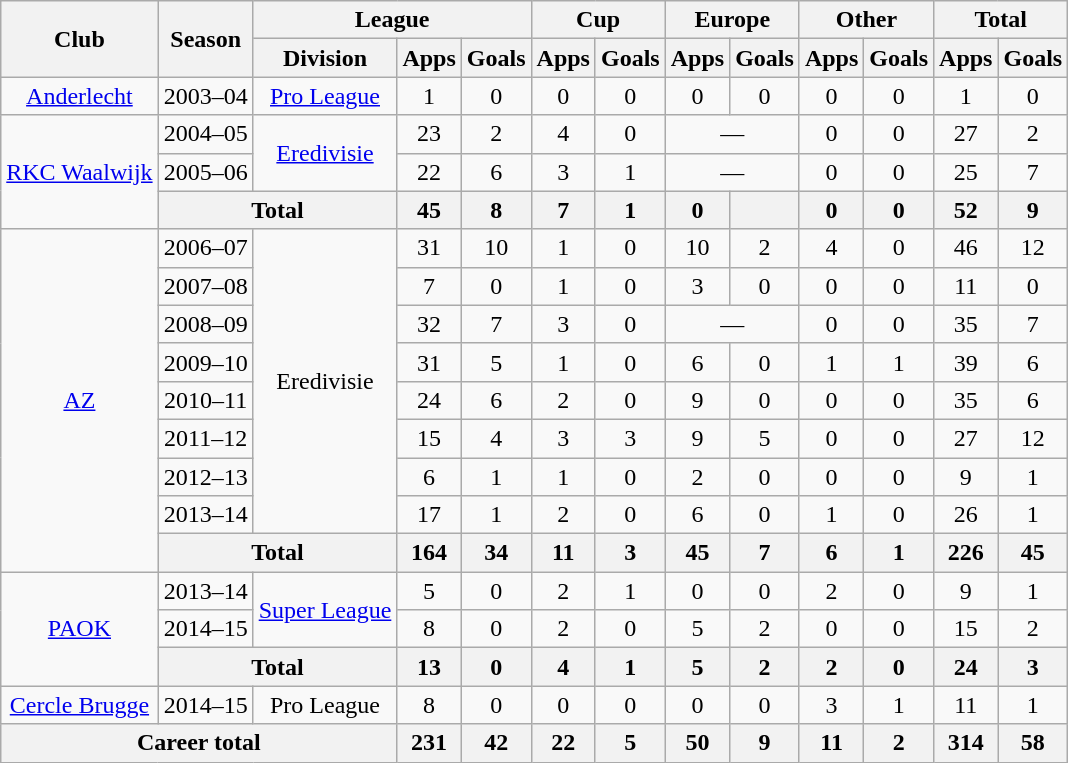<table class="wikitable" style="text-align:center">
<tr>
<th rowspan="2">Club</th>
<th rowspan="2">Season</th>
<th colspan="3">League</th>
<th colspan="2">Cup</th>
<th colspan="2">Europe</th>
<th colspan="2">Other</th>
<th colspan="2">Total</th>
</tr>
<tr>
<th>Division</th>
<th>Apps</th>
<th>Goals</th>
<th>Apps</th>
<th>Goals</th>
<th>Apps</th>
<th>Goals</th>
<th>Apps</th>
<th>Goals</th>
<th>Apps</th>
<th>Goals</th>
</tr>
<tr>
<td><a href='#'>Anderlecht</a></td>
<td>2003–04</td>
<td><a href='#'>Pro League</a></td>
<td>1</td>
<td>0</td>
<td>0</td>
<td>0</td>
<td>0</td>
<td>0</td>
<td>0</td>
<td>0</td>
<td>1</td>
<td>0</td>
</tr>
<tr>
<td rowspan="3"><a href='#'>RKC Waalwijk</a></td>
<td>2004–05</td>
<td rowspan="2"><a href='#'>Eredivisie</a></td>
<td>23</td>
<td>2</td>
<td>4</td>
<td>0</td>
<td colspan="2">—</td>
<td>0</td>
<td>0</td>
<td>27</td>
<td>2</td>
</tr>
<tr>
<td>2005–06</td>
<td>22</td>
<td>6</td>
<td>3</td>
<td>1</td>
<td colspan="2">—</td>
<td>0</td>
<td>0</td>
<td>25</td>
<td>7</td>
</tr>
<tr>
<th colspan="2">Total</th>
<th>45</th>
<th>8</th>
<th>7</th>
<th>1</th>
<th>0</th>
<th></th>
<th>0</th>
<th>0</th>
<th>52</th>
<th>9</th>
</tr>
<tr>
<td rowspan="9"><a href='#'>AZ</a></td>
<td>2006–07</td>
<td rowspan="8">Eredivisie</td>
<td>31</td>
<td>10</td>
<td>1</td>
<td>0</td>
<td>10</td>
<td>2</td>
<td>4</td>
<td>0</td>
<td>46</td>
<td>12</td>
</tr>
<tr>
<td>2007–08</td>
<td>7</td>
<td>0</td>
<td>1</td>
<td>0</td>
<td>3</td>
<td>0</td>
<td>0</td>
<td>0</td>
<td>11</td>
<td>0</td>
</tr>
<tr>
<td>2008–09</td>
<td>32</td>
<td>7</td>
<td>3</td>
<td>0</td>
<td colspan="2">—</td>
<td>0</td>
<td>0</td>
<td>35</td>
<td>7</td>
</tr>
<tr>
<td>2009–10</td>
<td>31</td>
<td>5</td>
<td>1</td>
<td>0</td>
<td>6</td>
<td>0</td>
<td>1</td>
<td>1</td>
<td>39</td>
<td>6</td>
</tr>
<tr>
<td>2010–11</td>
<td>24</td>
<td>6</td>
<td>2</td>
<td>0</td>
<td>9</td>
<td>0</td>
<td>0</td>
<td>0</td>
<td>35</td>
<td>6</td>
</tr>
<tr>
<td>2011–12</td>
<td>15</td>
<td>4</td>
<td>3</td>
<td>3</td>
<td>9</td>
<td>5</td>
<td>0</td>
<td>0</td>
<td>27</td>
<td>12</td>
</tr>
<tr>
<td>2012–13</td>
<td>6</td>
<td>1</td>
<td>1</td>
<td>0</td>
<td>2</td>
<td>0</td>
<td>0</td>
<td>0</td>
<td>9</td>
<td>1</td>
</tr>
<tr>
<td>2013–14</td>
<td>17</td>
<td>1</td>
<td>2</td>
<td>0</td>
<td>6</td>
<td>0</td>
<td>1</td>
<td>0</td>
<td>26</td>
<td>1</td>
</tr>
<tr>
<th colspan="2">Total</th>
<th>164</th>
<th>34</th>
<th>11</th>
<th>3</th>
<th>45</th>
<th>7</th>
<th>6</th>
<th>1</th>
<th>226</th>
<th>45</th>
</tr>
<tr>
<td rowspan="3"><a href='#'>PAOK</a></td>
<td>2013–14</td>
<td rowspan="2"><a href='#'>Super League</a></td>
<td>5</td>
<td>0</td>
<td>2</td>
<td>1</td>
<td>0</td>
<td>0</td>
<td>2</td>
<td>0</td>
<td>9</td>
<td>1</td>
</tr>
<tr>
<td>2014–15</td>
<td>8</td>
<td>0</td>
<td>2</td>
<td>0</td>
<td>5</td>
<td>2</td>
<td>0</td>
<td>0</td>
<td>15</td>
<td>2</td>
</tr>
<tr>
<th colspan="2">Total</th>
<th>13</th>
<th>0</th>
<th>4</th>
<th>1</th>
<th>5</th>
<th>2</th>
<th>2</th>
<th>0</th>
<th>24</th>
<th>3</th>
</tr>
<tr>
<td><a href='#'>Cercle Brugge</a></td>
<td>2014–15</td>
<td>Pro League</td>
<td>8</td>
<td>0</td>
<td>0</td>
<td>0</td>
<td>0</td>
<td>0</td>
<td>3</td>
<td>1</td>
<td>11</td>
<td>1</td>
</tr>
<tr>
<th colspan="3">Career total</th>
<th>231</th>
<th>42</th>
<th>22</th>
<th>5</th>
<th>50</th>
<th>9</th>
<th>11</th>
<th>2</th>
<th>314</th>
<th>58</th>
</tr>
</table>
